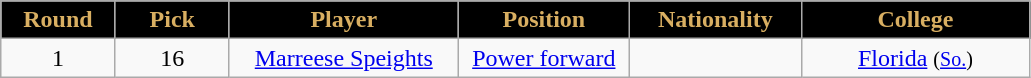<table class="wikitable sortable sortable">
<tr>
<th style="background:#000000; color:#d9af62" width="10%">Round</th>
<th style="background:#000000; color:#d9af62" width="10%">Pick</th>
<th style="background:#000000; color:#d9af62" width="20%">Player</th>
<th style="background:#000000; color:#d9af62" width="15%">Position</th>
<th style="background:#000000; color:#d9af62" width="15%">Nationality</th>
<th style="background:#000000; color:#d9af62" width="20%">College</th>
</tr>
<tr style="text-align: center">
<td>1</td>
<td>16</td>
<td><a href='#'>Marreese Speights</a></td>
<td><a href='#'>Power forward</a></td>
<td></td>
<td><a href='#'>Florida</a> <small>(<a href='#'>So.</a>)</small></td>
</tr>
</table>
